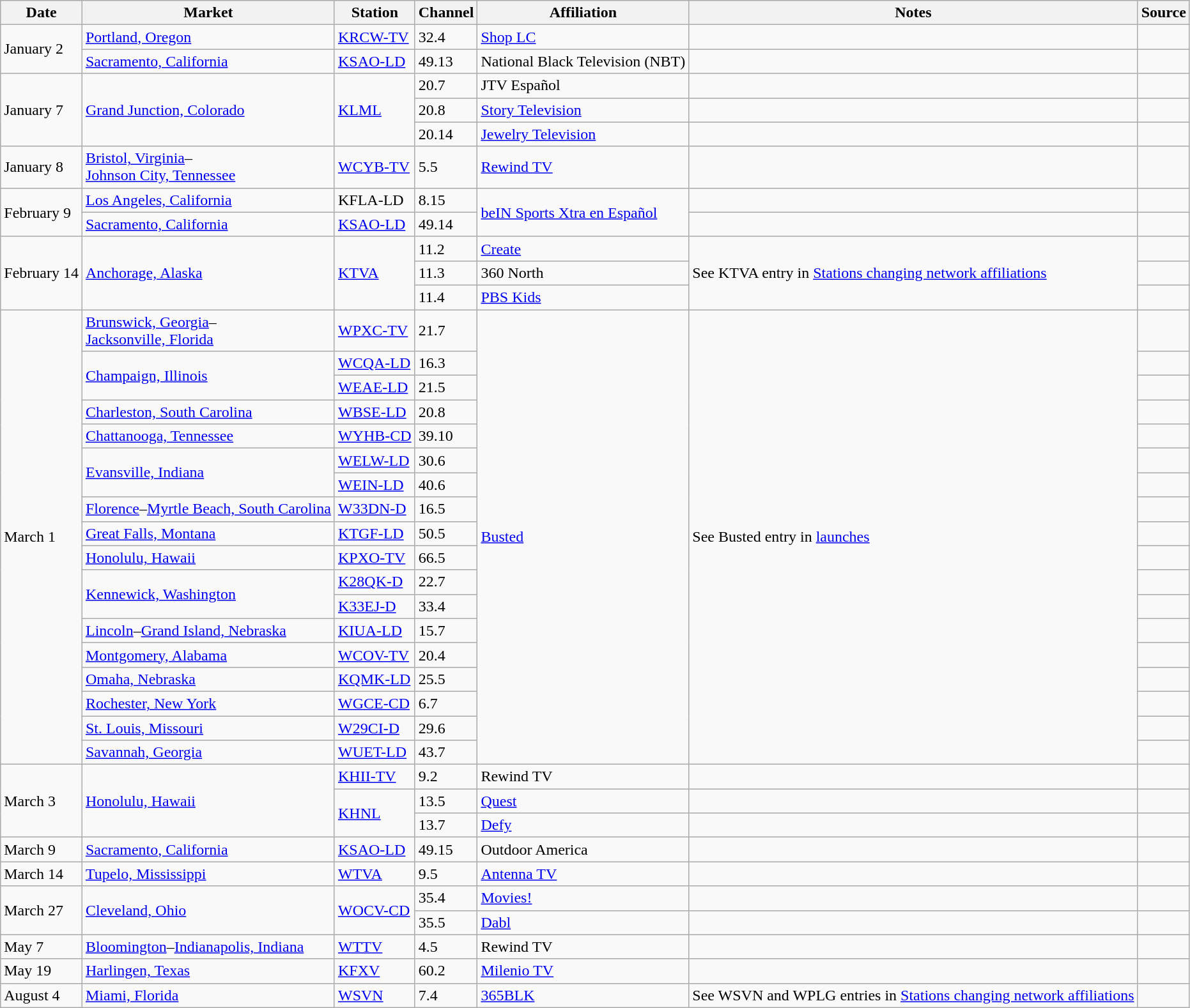<table class="wikitable">
<tr>
<th>Date</th>
<th>Market</th>
<th>Station</th>
<th>Channel</th>
<th>Affiliation</th>
<th>Notes</th>
<th>Source</th>
</tr>
<tr>
<td rowspan="2">January 2</td>
<td><a href='#'>Portland, Oregon</a></td>
<td><a href='#'>KRCW-TV</a></td>
<td>32.4</td>
<td><a href='#'>Shop LC</a></td>
<td></td>
<td></td>
</tr>
<tr>
<td><a href='#'>Sacramento, California</a></td>
<td><a href='#'>KSAO-LD</a></td>
<td>49.13</td>
<td>National Black Television (NBT)</td>
<td></td>
<td></td>
</tr>
<tr>
<td rowspan="3">January 7</td>
<td rowspan="3"><a href='#'>Grand Junction, Colorado</a></td>
<td rowspan="3"><a href='#'>KLML</a></td>
<td>20.7</td>
<td>JTV Español</td>
<td></td>
<td></td>
</tr>
<tr>
<td>20.8</td>
<td><a href='#'>Story Television</a></td>
<td></td>
<td></td>
</tr>
<tr>
<td>20.14</td>
<td><a href='#'>Jewelry Television</a></td>
<td></td>
<td></td>
</tr>
<tr>
<td>January 8</td>
<td><a href='#'>Bristol, Virginia</a>–<br><a href='#'>Johnson City, Tennessee</a></td>
<td><a href='#'>WCYB-TV</a></td>
<td>5.5</td>
<td><a href='#'>Rewind TV</a></td>
<td></td>
<td></td>
</tr>
<tr>
<td rowspan="2">February 9</td>
<td><a href='#'>Los Angeles, California</a></td>
<td>KFLA-LD</td>
<td>8.15</td>
<td rowspan="2"><a href='#'>beIN Sports Xtra en Español</a></td>
<td></td>
<td></td>
</tr>
<tr>
<td><a href='#'>Sacramento, California</a></td>
<td><a href='#'>KSAO-LD</a></td>
<td>49.14</td>
<td></td>
<td></td>
</tr>
<tr>
<td rowspan="3">February 14</td>
<td rowspan="3"><a href='#'>Anchorage, Alaska</a></td>
<td rowspan="3"><a href='#'>KTVA</a></td>
<td>11.2</td>
<td><a href='#'>Create</a></td>
<td rowspan="3">See KTVA entry in <a href='#'>Stations changing network affiliations</a></td>
<td></td>
</tr>
<tr>
<td>11.3</td>
<td>360 North</td>
<td></td>
</tr>
<tr>
<td>11.4</td>
<td><a href='#'>PBS Kids</a></td>
<td></td>
</tr>
<tr>
<td rowspan="18">March 1</td>
<td><a href='#'>Brunswick, Georgia</a>–<br><a href='#'>Jacksonville, Florida</a></td>
<td><a href='#'>WPXC-TV</a></td>
<td>21.7</td>
<td rowspan="18"><a href='#'>Busted</a></td>
<td rowspan="18">See Busted entry in <a href='#'>launches</a></td>
<td></td>
</tr>
<tr>
<td rowspan="2"><a href='#'>Champaign, Illinois</a></td>
<td><a href='#'>WCQA-LD</a></td>
<td>16.3</td>
<td></td>
</tr>
<tr>
<td><a href='#'>WEAE-LD</a></td>
<td>21.5</td>
<td></td>
</tr>
<tr>
<td><a href='#'>Charleston, South Carolina</a></td>
<td><a href='#'>WBSE-LD</a></td>
<td>20.8</td>
<td></td>
</tr>
<tr>
<td><a href='#'>Chattanooga, Tennessee</a></td>
<td><a href='#'>WYHB-CD</a></td>
<td>39.10</td>
<td></td>
</tr>
<tr>
<td rowspan="2"><a href='#'>Evansville, Indiana</a></td>
<td><a href='#'>WELW-LD</a></td>
<td>30.6</td>
<td></td>
</tr>
<tr>
<td><a href='#'>WEIN-LD</a></td>
<td>40.6</td>
<td></td>
</tr>
<tr>
<td><a href='#'>Florence</a>–<a href='#'>Myrtle Beach, South Carolina</a></td>
<td><a href='#'>W33DN-D</a></td>
<td>16.5</td>
<td></td>
</tr>
<tr>
<td><a href='#'>Great Falls, Montana</a></td>
<td><a href='#'>KTGF-LD</a></td>
<td>50.5</td>
<td></td>
</tr>
<tr>
<td><a href='#'>Honolulu, Hawaii</a></td>
<td><a href='#'>KPXO-TV</a></td>
<td>66.5</td>
<td></td>
</tr>
<tr>
<td rowspan="2"><a href='#'>Kennewick, Washington</a></td>
<td><a href='#'>K28QK-D</a></td>
<td>22.7</td>
<td></td>
</tr>
<tr>
<td><a href='#'>K33EJ-D</a></td>
<td>33.4</td>
<td></td>
</tr>
<tr>
<td><a href='#'>Lincoln</a>–<a href='#'>Grand Island, Nebraska</a></td>
<td><a href='#'>KIUA-LD</a></td>
<td>15.7</td>
<td></td>
</tr>
<tr>
<td><a href='#'>Montgomery, Alabama</a></td>
<td><a href='#'>WCOV-TV</a></td>
<td>20.4</td>
<td></td>
</tr>
<tr>
<td><a href='#'>Omaha, Nebraska</a></td>
<td><a href='#'>KQMK-LD</a></td>
<td>25.5</td>
<td></td>
</tr>
<tr>
<td><a href='#'>Rochester, New York</a></td>
<td><a href='#'>WGCE-CD</a></td>
<td>6.7</td>
<td></td>
</tr>
<tr>
<td><a href='#'>St. Louis, Missouri</a></td>
<td><a href='#'>W29CI-D</a></td>
<td>29.6</td>
<td></td>
</tr>
<tr>
<td><a href='#'>Savannah, Georgia</a></td>
<td><a href='#'>WUET-LD</a></td>
<td>43.7</td>
<td></td>
</tr>
<tr>
<td rowspan=3>March 3</td>
<td rowspan=3><a href='#'>Honolulu, Hawaii</a></td>
<td><a href='#'>KHII-TV</a></td>
<td>9.2</td>
<td>Rewind TV</td>
<td></td>
<td></td>
</tr>
<tr>
<td rowspan=2><a href='#'>KHNL</a></td>
<td>13.5</td>
<td><a href='#'>Quest</a></td>
<td></td>
<td></td>
</tr>
<tr>
<td>13.7</td>
<td><a href='#'>Defy</a></td>
<td></td>
<td></td>
</tr>
<tr>
<td>March 9</td>
<td><a href='#'>Sacramento, California</a></td>
<td><a href='#'>KSAO-LD</a></td>
<td>49.15</td>
<td>Outdoor America</td>
<td></td>
<td></td>
</tr>
<tr>
<td>March 14</td>
<td><a href='#'>Tupelo, Mississippi</a></td>
<td><a href='#'>WTVA</a></td>
<td>9.5</td>
<td><a href='#'>Antenna TV</a></td>
<td></td>
<td></td>
</tr>
<tr>
<td rowspan=2>March 27</td>
<td rowspan=2><a href='#'>Cleveland, Ohio</a></td>
<td rowspan=2><a href='#'>WOCV-CD</a></td>
<td>35.4</td>
<td><a href='#'>Movies!</a></td>
<td></td>
<td></td>
</tr>
<tr>
<td>35.5</td>
<td><a href='#'>Dabl</a></td>
<td></td>
<td></td>
</tr>
<tr>
<td>May 7</td>
<td><a href='#'>Bloomington</a>–<a href='#'>Indianapolis, Indiana</a></td>
<td><a href='#'>WTTV</a></td>
<td>4.5</td>
<td>Rewind TV</td>
<td></td>
<td></td>
</tr>
<tr>
<td>May 19</td>
<td><a href='#'>Harlingen, Texas</a></td>
<td><a href='#'>KFXV</a></td>
<td>60.2</td>
<td><a href='#'>Milenio TV</a></td>
<td></td>
<td></td>
</tr>
<tr>
<td>August 4</td>
<td><a href='#'>Miami, Florida</a></td>
<td><a href='#'>WSVN</a></td>
<td>7.4</td>
<td><a href='#'>365BLK</a></td>
<td>See WSVN and WPLG entries in <a href='#'>Stations changing network affiliations</a></td>
<td></td>
</tr>
</table>
